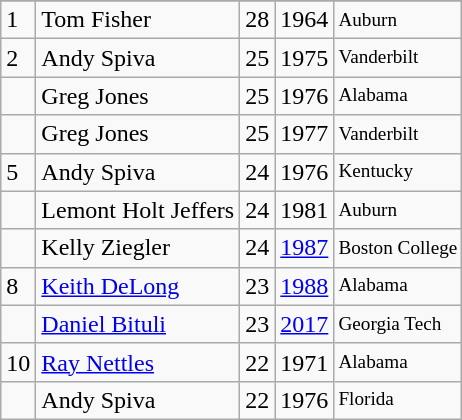<table class="wikitable">
<tr>
</tr>
<tr>
<td>1</td>
<td>Tom Fisher</td>
<td>28</td>
<td>1964</td>
<td style="font-size:80%;">Auburn</td>
</tr>
<tr>
<td>2</td>
<td>Andy Spiva</td>
<td>25</td>
<td>1975</td>
<td style="font-size:80%;">Vanderbilt</td>
</tr>
<tr>
<td></td>
<td>Greg Jones</td>
<td>25</td>
<td>1976</td>
<td style="font-size:80%;">Alabama</td>
</tr>
<tr>
<td></td>
<td>Greg Jones</td>
<td>25</td>
<td>1977</td>
<td style="font-size:80%;">Vanderbilt</td>
</tr>
<tr>
<td>5</td>
<td>Andy Spiva</td>
<td>24</td>
<td>1976</td>
<td style="font-size:80%;">Kentucky</td>
</tr>
<tr>
<td></td>
<td>Lemont Holt Jeffers</td>
<td>24</td>
<td>1981</td>
<td style="font-size:80%;">Auburn</td>
</tr>
<tr>
<td></td>
<td>Kelly Ziegler</td>
<td>24</td>
<td><a href='#'>1987</a></td>
<td style="font-size:80%;">Boston College</td>
</tr>
<tr>
<td>8</td>
<td><a href='#'>Keith DeLong</a></td>
<td>23</td>
<td><a href='#'>1988</a></td>
<td style="font-size:80%;">Alabama</td>
</tr>
<tr>
<td></td>
<td><a href='#'>Daniel Bituli</a></td>
<td>23</td>
<td><a href='#'>2017</a></td>
<td style="font-size:80%;">Georgia Tech</td>
</tr>
<tr>
<td>10</td>
<td><a href='#'>Ray Nettles</a></td>
<td>22</td>
<td>1971</td>
<td style="font-size:80%;">Alabama</td>
</tr>
<tr>
<td></td>
<td>Andy Spiva</td>
<td>22</td>
<td>1976</td>
<td style="font-size:80%;">Florida</td>
</tr>
</table>
